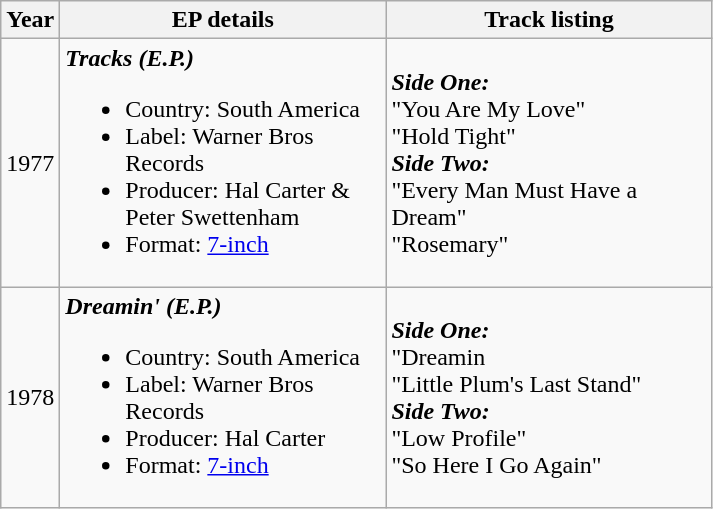<table class="wikitable">
<tr>
<th rowspan="1">Year</th>
<th rowspan="1" style="width:210px;">EP details</th>
<th rowspan="1" style="width:210px;">Track listing</th>
</tr>
<tr>
<td>1977</td>
<td align="left"><strong><em>Tracks (E.P.)</em></strong><br><ul><li>Country: South America</li><li>Label: Warner Bros Records</li><li>Producer: Hal Carter & Peter Swettenham</li><li>Format: <a href='#'>7-inch</a></li></ul></td>
<td><strong><em>Side One:</em></strong><br>"You Are My Love"<br>"Hold Tight"<br><strong><em>Side Two:</em></strong><br> "Every Man Must Have a Dream"<br> "Rosemary"</td>
</tr>
<tr>
<td>1978</td>
<td align="left"><strong><em>Dreamin' (E.P.)</em></strong><br><ul><li>Country: South America</li><li>Label: Warner Bros Records</li><li>Producer: Hal Carter</li><li>Format: <a href='#'>7-inch</a></li></ul></td>
<td><strong><em>Side One:</em></strong><br>"Dreamin<br>"Little Plum's Last Stand"<br><strong><em>Side Two:</em></strong><br> "Low Profile"<br> "So Here I Go Again"</td>
</tr>
</table>
